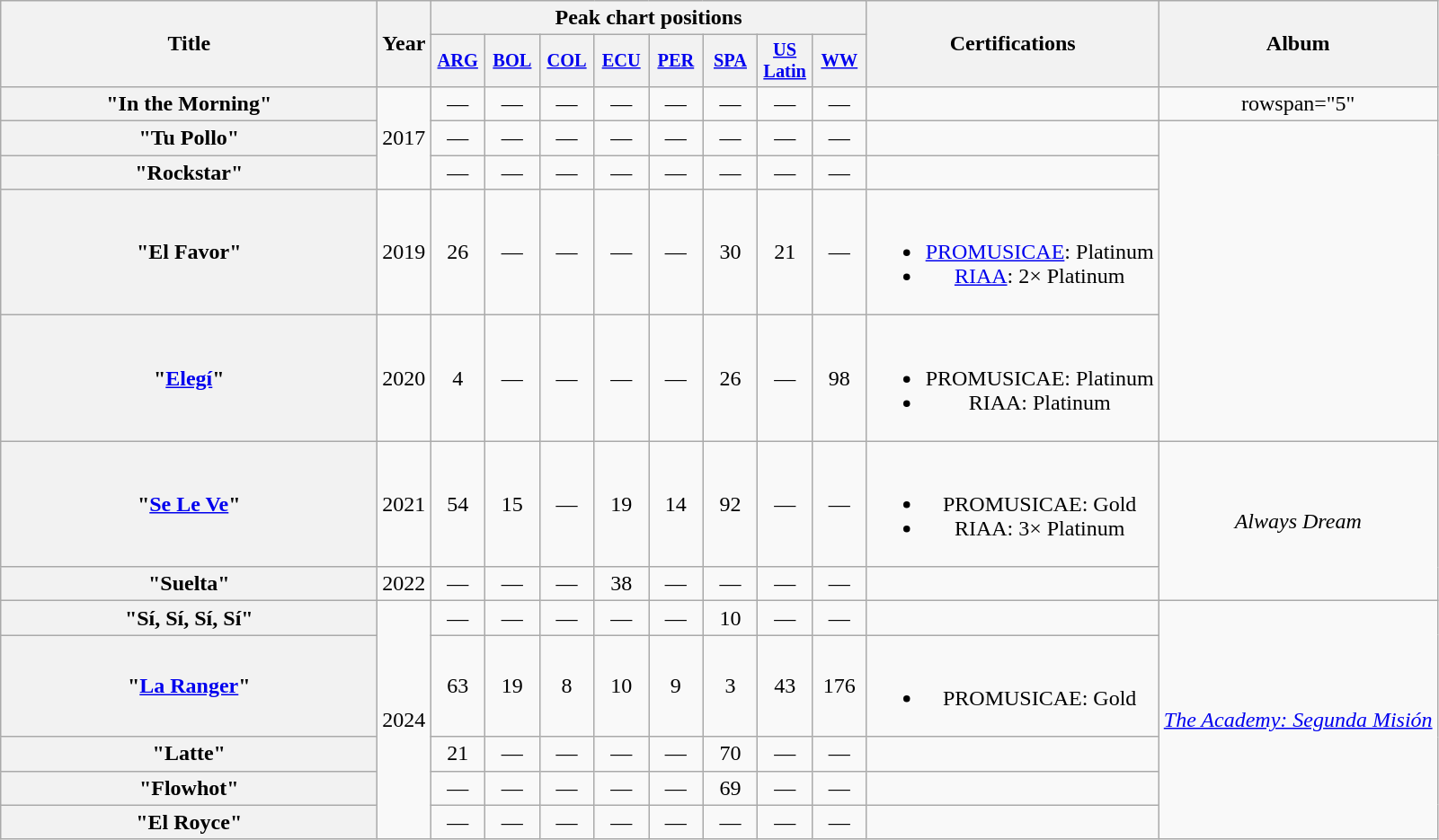<table class="wikitable plainrowheaders" style="text-align:center;">
<tr>
<th scope="col" rowspan="2" style="width:17em;">Title</th>
<th scope="col" rowspan="2">Year</th>
<th scope="col" colspan="8">Peak chart positions</th>
<th scope="col" rowspan="2">Certifications</th>
<th scope="col" rowspan="2">Album</th>
</tr>
<tr>
<th scope="col" style="width:2.5em; font-size:85%;"><a href='#'>ARG</a><br></th>
<th scope="col" style="width:2.5em; font-size:85%;"><a href='#'>BOL</a><br></th>
<th scope="col" style="width:2.5em; font-size:85%;"><a href='#'>COL</a><br></th>
<th scope="col" style="width:2.5em; font-size:85%;"><a href='#'>ECU</a><br></th>
<th scope="col" style="width:2.5em; font-size:85%;"><a href='#'>PER</a><br></th>
<th scope="col" style="width:2.5em; font-size:85%;"><a href='#'>SPA</a><br></th>
<th scope="col" style="width:2.5em; font-size:85%;"><a href='#'>US<br>Latin</a><br></th>
<th scope="col" style="width:2.5em; font-size:85%;"><a href='#'>WW</a><br></th>
</tr>
<tr>
<th scope="row">"In the Morning"<br></th>
<td rowspan="3">2017</td>
<td>—</td>
<td>—</td>
<td>—</td>
<td>—</td>
<td>—</td>
<td>—</td>
<td>—</td>
<td>—</td>
<td></td>
<td>rowspan="5" </td>
</tr>
<tr>
<th scope="row">"Tu Pollo"<br></th>
<td>—</td>
<td>—</td>
<td>—</td>
<td>—</td>
<td>—</td>
<td>—</td>
<td>—</td>
<td>—</td>
<td></td>
</tr>
<tr>
<th scope="row">"Rockstar"<br></th>
<td>—</td>
<td>—</td>
<td>—</td>
<td>—</td>
<td>—</td>
<td>—</td>
<td>—</td>
<td>—</td>
<td></td>
</tr>
<tr>
<th scope="row">"El Favor"<br></th>
<td>2019</td>
<td>26</td>
<td>—</td>
<td>—</td>
<td>—</td>
<td>—</td>
<td>30</td>
<td>21</td>
<td>—</td>
<td><br><ul><li><a href='#'>PROMUSICAE</a>: Platinum</li><li><a href='#'>RIAA</a>: 2× Platinum </li></ul></td>
</tr>
<tr>
<th scope="row">"<a href='#'>Elegí</a>"<br></th>
<td>2020</td>
<td>4</td>
<td>—</td>
<td>—</td>
<td>—</td>
<td>—</td>
<td>26</td>
<td>—</td>
<td>98</td>
<td><br><ul><li>PROMUSICAE: Platinum</li><li>RIAA: Platinum </li></ul></td>
</tr>
<tr>
<th scope="row">"<a href='#'>Se Le Ve</a>"<br></th>
<td>2021</td>
<td>54</td>
<td>15</td>
<td>—</td>
<td>19</td>
<td>14</td>
<td>92</td>
<td>—</td>
<td>—</td>
<td><br><ul><li>PROMUSICAE: Gold</li><li>RIAA: 3× Platinum </li></ul></td>
<td rowspan="2"><em>Always Dream</em></td>
</tr>
<tr>
<th scope="row">"Suelta"<br></th>
<td>2022</td>
<td>—</td>
<td>—</td>
<td>—</td>
<td>38</td>
<td>—</td>
<td>—</td>
<td>—</td>
<td>—</td>
<td></td>
</tr>
<tr>
<th scope="row">"Sí, Sí, Sí, Sí"<br></th>
<td rowspan="5">2024</td>
<td>—</td>
<td>—</td>
<td>—</td>
<td>—</td>
<td>—</td>
<td>10</td>
<td>—</td>
<td>—</td>
<td></td>
<td rowspan="5"><em><a href='#'>The Academy: Segunda Misión</a></em></td>
</tr>
<tr>
<th scope="row">"<a href='#'>La Ranger</a>"<br></th>
<td>63</td>
<td>19</td>
<td>8</td>
<td>10</td>
<td>9</td>
<td>3</td>
<td>43</td>
<td>176</td>
<td><br><ul><li>PROMUSICAE: Gold</li></ul></td>
</tr>
<tr>
<th scope="row">"Latte"<br></th>
<td>21</td>
<td>—</td>
<td>—</td>
<td>—</td>
<td>—</td>
<td>70</td>
<td>—</td>
<td>—</td>
<td></td>
</tr>
<tr>
<th scope="row">"Flowhot"<br></th>
<td>—</td>
<td>—</td>
<td>—</td>
<td>—</td>
<td>—</td>
<td>69</td>
<td>—</td>
<td>—</td>
<td></td>
</tr>
<tr>
<th scope="row">"El Royce"<br></th>
<td>—</td>
<td>—</td>
<td>—</td>
<td>—</td>
<td>—</td>
<td>—</td>
<td>—</td>
<td>—</td>
<td></td>
</tr>
</table>
